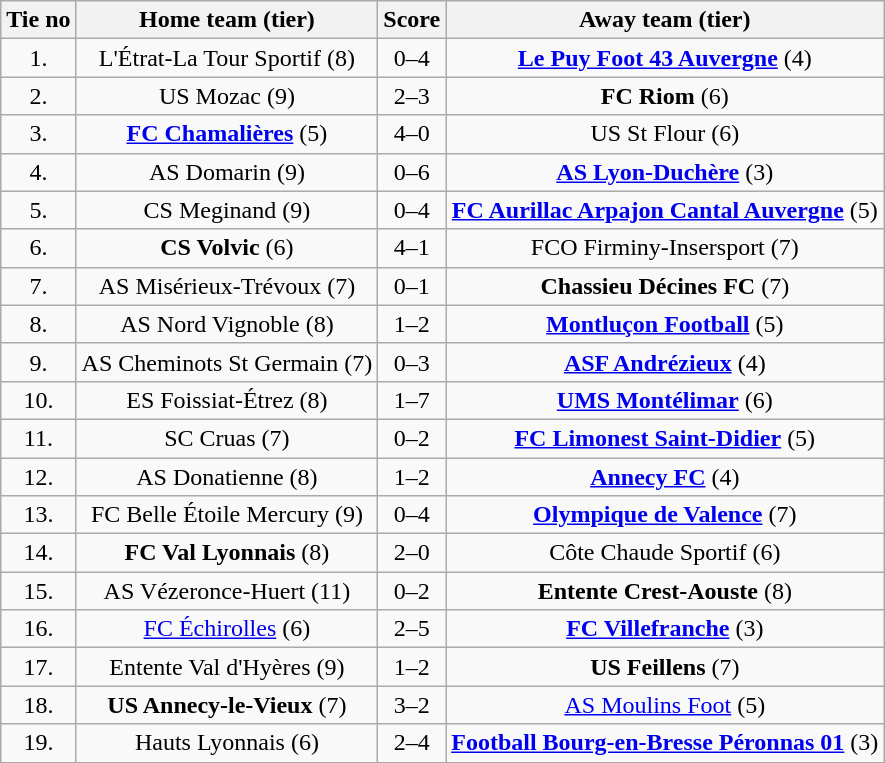<table class="wikitable" style="text-align: center">
<tr>
<th>Tie no</th>
<th>Home team (tier)</th>
<th>Score</th>
<th>Away team (tier)</th>
</tr>
<tr>
<td>1.</td>
<td>L'Étrat-La Tour Sportif (8)</td>
<td>0–4</td>
<td><strong><a href='#'>Le Puy Foot 43 Auvergne</a></strong> (4)</td>
</tr>
<tr>
<td>2.</td>
<td>US Mozac (9)</td>
<td>2–3 </td>
<td><strong>FC Riom</strong> (6)</td>
</tr>
<tr>
<td>3.</td>
<td><strong><a href='#'>FC Chamalières</a></strong> (5)</td>
<td>4–0</td>
<td>US St Flour (6)</td>
</tr>
<tr>
<td>4.</td>
<td>AS Domarin (9)</td>
<td>0–6</td>
<td><strong><a href='#'>AS Lyon-Duchère</a></strong> (3)</td>
</tr>
<tr>
<td>5.</td>
<td>CS Meginand (9)</td>
<td>0–4</td>
<td><strong><a href='#'>FC Aurillac Arpajon Cantal Auvergne</a></strong> (5)</td>
</tr>
<tr>
<td>6.</td>
<td><strong>CS Volvic</strong> (6)</td>
<td>4–1</td>
<td>FCO Firminy-Insersport (7)</td>
</tr>
<tr>
<td>7.</td>
<td>AS Misérieux-Trévoux (7)</td>
<td>0–1</td>
<td><strong>Chassieu Décines FC</strong> (7)</td>
</tr>
<tr>
<td>8.</td>
<td>AS Nord Vignoble (8)</td>
<td>1–2</td>
<td><strong><a href='#'>Montluçon Football</a></strong> (5)</td>
</tr>
<tr>
<td>9.</td>
<td>AS Cheminots St Germain (7)</td>
<td>0–3</td>
<td><strong><a href='#'>ASF Andrézieux</a></strong> (4)</td>
</tr>
<tr>
<td>10.</td>
<td>ES Foissiat-Étrez (8)</td>
<td>1–7</td>
<td><strong><a href='#'>UMS Montélimar</a></strong> (6)</td>
</tr>
<tr>
<td>11.</td>
<td>SC Cruas (7)</td>
<td>0–2</td>
<td><strong><a href='#'>FC Limonest Saint-Didier</a></strong> (5)</td>
</tr>
<tr>
<td>12.</td>
<td>AS Donatienne (8)</td>
<td>1–2</td>
<td><strong><a href='#'>Annecy FC</a></strong> (4)</td>
</tr>
<tr>
<td>13.</td>
<td>FC Belle Étoile Mercury (9)</td>
<td>0–4</td>
<td><strong><a href='#'>Olympique de Valence</a></strong> (7)</td>
</tr>
<tr>
<td>14.</td>
<td><strong>FC Val Lyonnais</strong> (8)</td>
<td>2–0</td>
<td>Côte Chaude Sportif (6)</td>
</tr>
<tr>
<td>15.</td>
<td>AS Vézeronce-Huert (11)</td>
<td>0–2</td>
<td><strong>Entente Crest-Aouste</strong> (8)</td>
</tr>
<tr>
<td>16.</td>
<td><a href='#'>FC Échirolles</a> (6)</td>
<td>2–5</td>
<td><strong><a href='#'>FC Villefranche</a></strong> (3)</td>
</tr>
<tr>
<td>17.</td>
<td>Entente Val d'Hyères (9)</td>
<td>1–2</td>
<td><strong>US Feillens</strong> (7)</td>
</tr>
<tr>
<td>18.</td>
<td><strong>US Annecy-le-Vieux</strong> (7)</td>
<td>3–2 </td>
<td><a href='#'>AS Moulins Foot</a> (5)</td>
</tr>
<tr>
<td>19.</td>
<td>Hauts Lyonnais (6)</td>
<td>2–4 </td>
<td><strong><a href='#'>Football Bourg-en-Bresse Péronnas 01</a></strong> (3)</td>
</tr>
</table>
